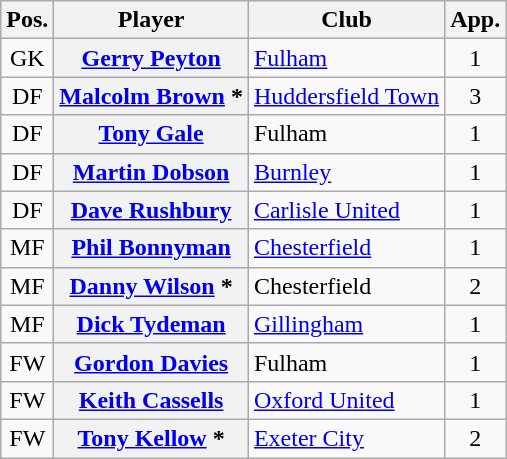<table class="wikitable plainrowheaders" style="text-align: left">
<tr>
<th scope=col>Pos.</th>
<th scope=col>Player</th>
<th scope=col>Club</th>
<th scope=col>App.</th>
</tr>
<tr>
<td style=text-align:center>GK</td>
<th scope=row><a href='#'>Gerry Peyton</a></th>
<td><a href='#'>Fulham</a></td>
<td style=text-align:center>1</td>
</tr>
<tr>
<td style=text-align:center>DF</td>
<th scope=row><a href='#'>Malcolm Brown</a> *</th>
<td><a href='#'>Huddersfield Town</a></td>
<td style=text-align:center>3</td>
</tr>
<tr>
<td style=text-align:center>DF</td>
<th scope=row><a href='#'>Tony Gale</a></th>
<td>Fulham</td>
<td style=text-align:center>1</td>
</tr>
<tr>
<td style=text-align:center>DF</td>
<th scope=row><a href='#'>Martin Dobson</a></th>
<td><a href='#'>Burnley</a></td>
<td style=text-align:center>1</td>
</tr>
<tr>
<td style=text-align:center>DF</td>
<th scope=row><a href='#'>Dave Rushbury</a></th>
<td><a href='#'>Carlisle United</a></td>
<td style=text-align:center>1</td>
</tr>
<tr>
<td style=text-align:center>MF</td>
<th scope=row><a href='#'>Phil Bonnyman</a></th>
<td><a href='#'>Chesterfield</a></td>
<td style=text-align:center>1</td>
</tr>
<tr>
<td style=text-align:center>MF</td>
<th scope=row><a href='#'>Danny Wilson</a> *</th>
<td>Chesterfield</td>
<td style=text-align:center>2</td>
</tr>
<tr>
<td style=text-align:center>MF</td>
<th scope=row><a href='#'>Dick Tydeman</a></th>
<td><a href='#'>Gillingham</a></td>
<td style=text-align:center>1</td>
</tr>
<tr>
<td style=text-align:center>FW</td>
<th scope=row><a href='#'>Gordon Davies</a></th>
<td>Fulham</td>
<td style=text-align:center>1</td>
</tr>
<tr>
<td style=text-align:center>FW</td>
<th scope=row><a href='#'>Keith Cassells</a></th>
<td><a href='#'>Oxford United</a></td>
<td style=text-align:center>1</td>
</tr>
<tr>
<td style=text-align:center>FW</td>
<th scope=row><a href='#'>Tony Kellow</a> *</th>
<td><a href='#'>Exeter City</a></td>
<td style=text-align:center>2</td>
</tr>
</table>
